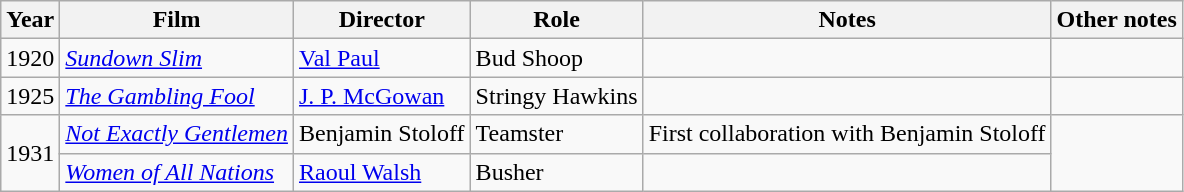<table class="wikitable">
<tr>
<th>Year</th>
<th>Film</th>
<th>Director</th>
<th>Role</th>
<th>Notes</th>
<th>Other notes</th>
</tr>
<tr>
<td>1920</td>
<td><em><a href='#'>Sundown Slim</a></em></td>
<td><a href='#'>Val Paul</a></td>
<td>Bud Shoop</td>
<td></td>
<td></td>
</tr>
<tr>
<td>1925</td>
<td><em><a href='#'>The Gambling Fool</a></em></td>
<td><a href='#'>J. P. McGowan</a></td>
<td>Stringy Hawkins</td>
<td></td>
<td></td>
</tr>
<tr>
<td rowspan=2>1931</td>
<td><em><a href='#'>Not Exactly Gentlemen</a></em></td>
<td>Benjamin Stoloff</td>
<td>Teamster</td>
<td>First collaboration with Benjamin Stoloff</td>
<td rowspan=2><small></small></td>
</tr>
<tr>
<td><em><a href='#'>Women of All Nations</a></em></td>
<td><a href='#'>Raoul Walsh</a></td>
<td>Busher</td>
<td></td>
</tr>
</table>
